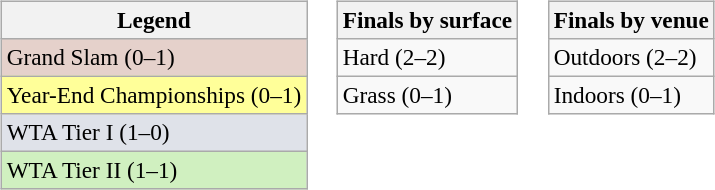<table>
<tr>
<td valign=top><br><table class=wikitable style=font-size:97%>
<tr>
<th>Legend</th>
</tr>
<tr bgcolor=#e5d1cb>
<td>Grand Slam (0–1)</td>
</tr>
<tr bgcolor=FFFF99>
<td>Year-End Championships (0–1)</td>
</tr>
<tr bgcolor=#dfe2e9>
<td>WTA Tier I (1–0)</td>
</tr>
<tr bgcolor=d0f0c0>
<td>WTA Tier II (1–1)</td>
</tr>
</table>
</td>
<td valign=top><br><table class=wikitable style=font-size:97%>
<tr>
<th>Finals by surface</th>
</tr>
<tr>
<td>Hard (2–2)</td>
</tr>
<tr>
<td>Grass (0–1)</td>
</tr>
</table>
</td>
<td valign=top><br><table class=wikitable style=font-size:97%>
<tr>
<th>Finals by venue</th>
</tr>
<tr>
<td>Outdoors (2–2)</td>
</tr>
<tr>
<td>Indoors (0–1)</td>
</tr>
</table>
</td>
</tr>
</table>
